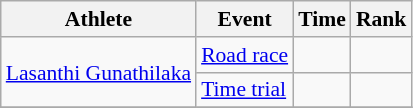<table class=wikitable style="font-size:90%">
<tr>
<th>Athlete</th>
<th>Event</th>
<th>Time</th>
<th>Rank</th>
</tr>
<tr>
<td rowspan="2"><a href='#'>Lasanthi Gunathilaka</a></td>
<td><a href='#'>Road race</a></td>
<td></td>
<td></td>
</tr>
<tr>
<td><a href='#'>Time trial</a></td>
<td></td>
<td></td>
</tr>
<tr>
</tr>
</table>
